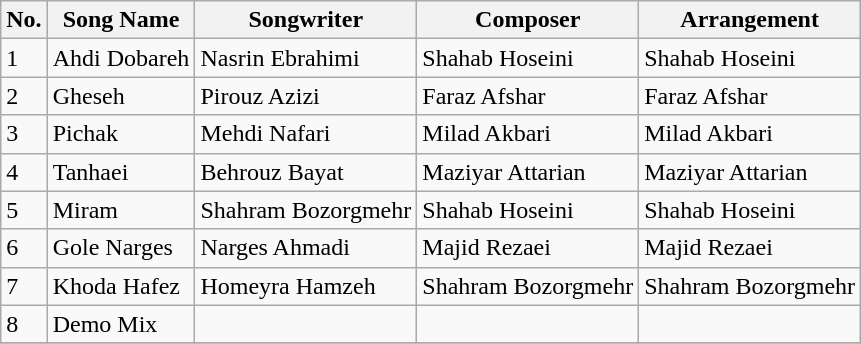<table class="wikitable">
<tr>
<th>No.</th>
<th>Song Name</th>
<th>Songwriter</th>
<th>Composer</th>
<th>Arrangement</th>
</tr>
<tr>
<td>1</td>
<td>Ahdi Dobareh</td>
<td>Nasrin Ebrahimi</td>
<td>Shahab Hoseini</td>
<td>Shahab Hoseini</td>
</tr>
<tr>
<td>2</td>
<td>Gheseh</td>
<td>Pirouz Azizi</td>
<td>Faraz Afshar</td>
<td>Faraz Afshar</td>
</tr>
<tr>
<td>3</td>
<td>Pichak</td>
<td>Mehdi Nafari</td>
<td>Milad Akbari</td>
<td>Milad Akbari</td>
</tr>
<tr>
<td>4</td>
<td>Tanhaei</td>
<td>Behrouz Bayat</td>
<td>Maziyar Attarian</td>
<td>Maziyar Attarian</td>
</tr>
<tr>
<td>5</td>
<td>Miram</td>
<td>Shahram Bozorgmehr</td>
<td>Shahab Hoseini</td>
<td>Shahab Hoseini</td>
</tr>
<tr>
<td>6</td>
<td>Gole Narges</td>
<td>Narges Ahmadi</td>
<td>Majid Rezaei</td>
<td>Majid Rezaei</td>
</tr>
<tr>
<td>7</td>
<td>Khoda Hafez</td>
<td>Homeyra Hamzeh</td>
<td>Shahram Bozorgmehr</td>
<td>Shahram Bozorgmehr</td>
</tr>
<tr>
<td>8</td>
<td>Demo Mix</td>
<td></td>
<td></td>
<td></td>
</tr>
<tr>
</tr>
</table>
